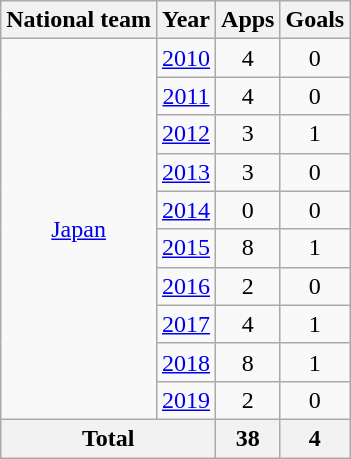<table class="wikitable" style="text-align:center">
<tr>
<th>National team</th>
<th>Year</th>
<th>Apps</th>
<th>Goals</th>
</tr>
<tr>
<td rowspan="10"><a href='#'>Japan</a></td>
<td><a href='#'>2010</a></td>
<td>4</td>
<td>0</td>
</tr>
<tr>
<td><a href='#'>2011</a></td>
<td>4</td>
<td>0</td>
</tr>
<tr>
<td><a href='#'>2012</a></td>
<td>3</td>
<td>1</td>
</tr>
<tr>
<td><a href='#'>2013</a></td>
<td>3</td>
<td>0</td>
</tr>
<tr>
<td><a href='#'>2014</a></td>
<td>0</td>
<td>0</td>
</tr>
<tr>
<td><a href='#'>2015</a></td>
<td>8</td>
<td>1</td>
</tr>
<tr>
<td><a href='#'>2016</a></td>
<td>2</td>
<td>0</td>
</tr>
<tr>
<td><a href='#'>2017</a></td>
<td>4</td>
<td>1</td>
</tr>
<tr>
<td><a href='#'>2018</a></td>
<td>8</td>
<td>1</td>
</tr>
<tr>
<td><a href='#'>2019</a></td>
<td>2</td>
<td>0</td>
</tr>
<tr>
<th colspan="2">Total</th>
<th>38</th>
<th>4</th>
</tr>
</table>
